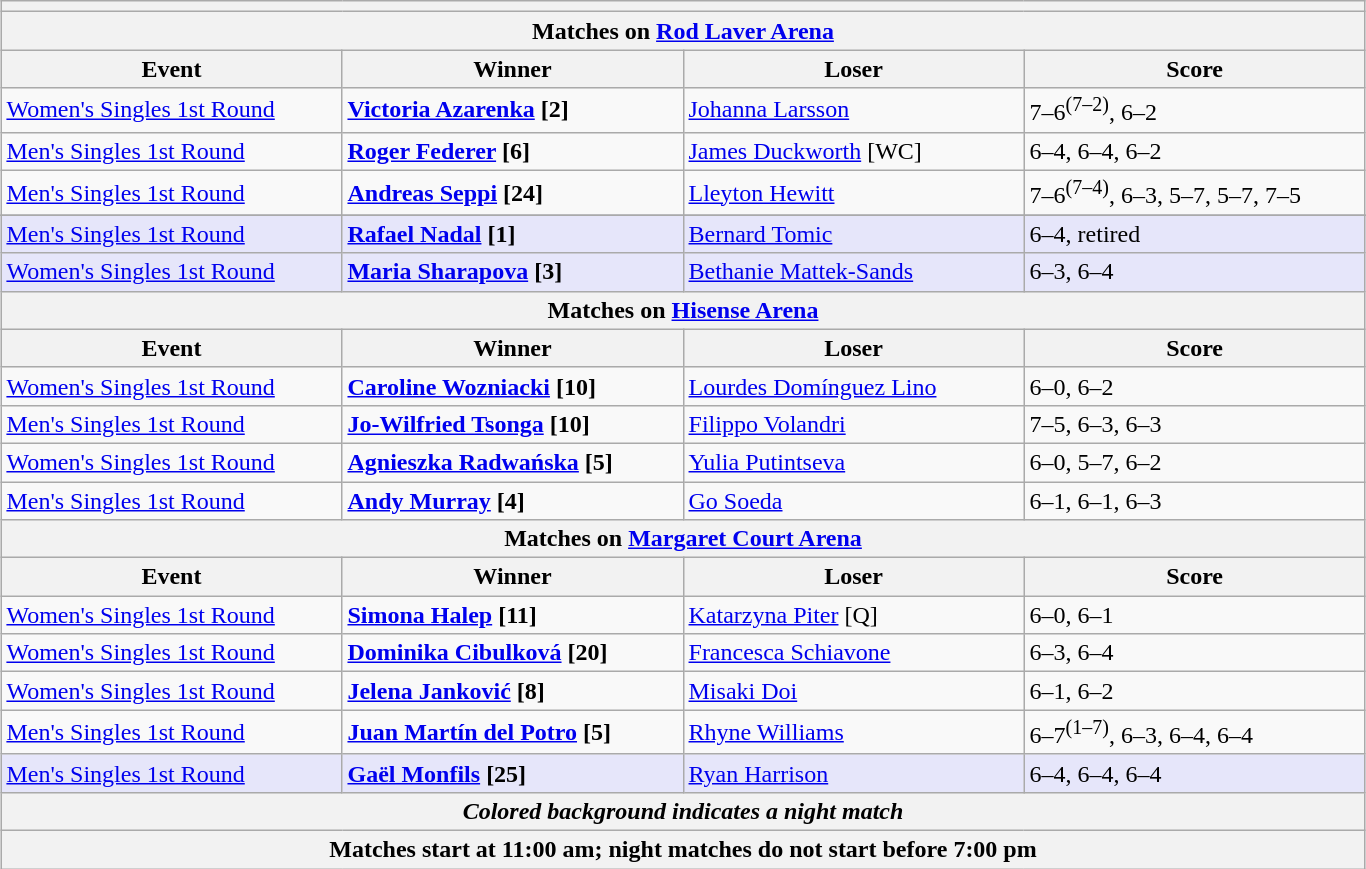<table class="wikitable collapsible uncollapsed" style="margin:1em auto;">
<tr>
<th colspan=4></th>
</tr>
<tr>
<th colspan=4><strong>Matches on <a href='#'>Rod Laver Arena</a></strong></th>
</tr>
<tr>
<th style="width:220px;">Event</th>
<th style="width:220px;">Winner</th>
<th style="width:220px;">Loser</th>
<th style="width:220px;">Score</th>
</tr>
<tr>
<td><a href='#'>Women's Singles 1st Round</a></td>
<td><strong> <a href='#'>Victoria Azarenka</a> [2]</strong></td>
<td> <a href='#'>Johanna Larsson</a></td>
<td>7–6<sup>(7–2)</sup>, 6–2</td>
</tr>
<tr>
<td><a href='#'>Men's Singles 1st Round</a></td>
<td><strong> <a href='#'>Roger Federer</a> [6]</strong></td>
<td> <a href='#'>James Duckworth</a> [WC]</td>
<td>6–4, 6–4, 6–2</td>
</tr>
<tr>
<td><a href='#'>Men's Singles 1st Round</a></td>
<td><strong> <a href='#'>Andreas Seppi</a> [24]</strong></td>
<td> <a href='#'>Lleyton Hewitt</a></td>
<td>7–6<sup>(7–4)</sup>, 6–3, 5–7, 5–7, 7–5</td>
</tr>
<tr>
</tr>
<tr bgcolor=lavender>
<td><a href='#'>Men's Singles 1st Round</a></td>
<td><strong> <a href='#'>Rafael Nadal</a> [1]</strong></td>
<td> <a href='#'>Bernard Tomic</a></td>
<td>6–4, retired</td>
</tr>
<tr bgcolor=lavender>
<td><a href='#'>Women's Singles 1st Round</a></td>
<td> <strong><a href='#'>Maria Sharapova</a> [3]</strong></td>
<td> <a href='#'>Bethanie Mattek-Sands</a></td>
<td>6–3, 6–4</td>
</tr>
<tr>
<th colspan=4><strong>Matches on <a href='#'>Hisense Arena</a></strong></th>
</tr>
<tr>
<th style="width:220px;">Event</th>
<th style="width:220px;">Winner</th>
<th style="width:220px;">Loser</th>
<th style="width:220px;">Score</th>
</tr>
<tr>
<td><a href='#'>Women's Singles 1st Round</a></td>
<td><strong> <a href='#'>Caroline Wozniacki</a> [10]</strong></td>
<td> <a href='#'>Lourdes Domínguez Lino</a></td>
<td>6–0, 6–2</td>
</tr>
<tr>
<td><a href='#'>Men's Singles 1st Round</a></td>
<td><strong> <a href='#'>Jo-Wilfried Tsonga</a> [10]</strong></td>
<td> <a href='#'>Filippo Volandri</a></td>
<td>7–5, 6–3, 6–3</td>
</tr>
<tr>
<td><a href='#'>Women's Singles 1st Round</a></td>
<td><strong> <a href='#'>Agnieszka Radwańska</a> [5]</strong></td>
<td> <a href='#'>Yulia Putintseva</a></td>
<td>6–0, 5–7, 6–2</td>
</tr>
<tr>
<td><a href='#'>Men's Singles 1st Round</a></td>
<td><strong> <a href='#'>Andy Murray</a> [4]</strong></td>
<td> <a href='#'>Go Soeda</a></td>
<td>6–1, 6–1, 6–3</td>
</tr>
<tr>
<th colspan=4><strong>Matches on <a href='#'>Margaret Court Arena</a></strong></th>
</tr>
<tr>
<th style="width:220px;">Event</th>
<th style="width:220px;">Winner</th>
<th style="width:220px;">Loser</th>
<th style="width:220px;">Score</th>
</tr>
<tr>
<td><a href='#'>Women's Singles 1st Round</a></td>
<td><strong> <a href='#'>Simona Halep</a> [11]</strong></td>
<td> <a href='#'>Katarzyna Piter</a> [Q]</td>
<td>6–0, 6–1</td>
</tr>
<tr>
<td><a href='#'>Women's Singles 1st Round</a></td>
<td><strong> <a href='#'>Dominika Cibulková</a> [20]</strong></td>
<td> <a href='#'>Francesca Schiavone</a></td>
<td>6–3, 6–4</td>
</tr>
<tr>
<td><a href='#'>Women's Singles 1st Round</a></td>
<td><strong> <a href='#'>Jelena Janković</a> [8]</strong></td>
<td> <a href='#'>Misaki Doi</a></td>
<td>6–1, 6–2</td>
</tr>
<tr>
<td><a href='#'>Men's Singles 1st Round</a></td>
<td><strong> <a href='#'>Juan Martín del Potro</a> [5]</strong></td>
<td> <a href='#'>Rhyne Williams</a></td>
<td>6–7<sup>(1–7)</sup>, 6–3, 6–4, 6–4</td>
</tr>
<tr bgcolor=lavender>
<td><a href='#'>Men's Singles 1st Round</a></td>
<td><strong> <a href='#'>Gaël Monfils</a> [25]</strong></td>
<td> <a href='#'>Ryan Harrison</a></td>
<td>6–4, 6–4, 6–4</td>
</tr>
<tr>
<th colspan=4><em>Colored background indicates a night match</em></th>
</tr>
<tr>
<th colspan=4>Matches start at 11:00 am; night matches do not start before 7:00 pm</th>
</tr>
</table>
